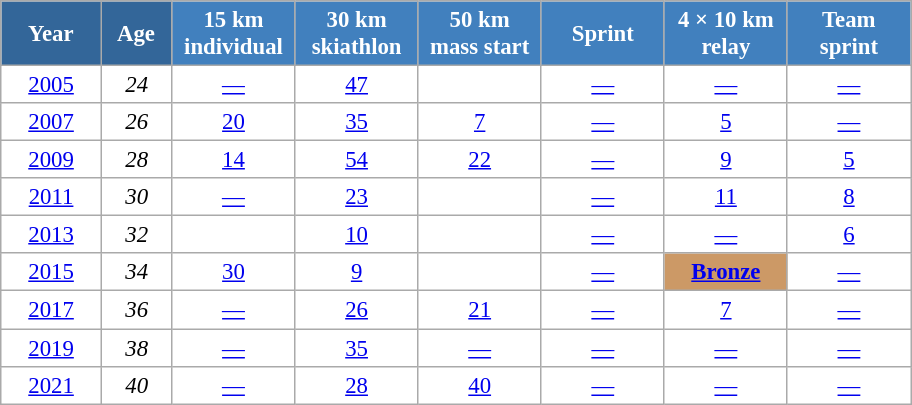<table class="wikitable" style="font-size:95%; text-align:center; border:grey solid 1px; border-collapse:collapse; background:#ffffff;">
<tr>
<th style="background-color:#369; color:white; width:60px;"> Year </th>
<th style="background-color:#369; color:white; width:40px;"> Age </th>
<th style="background-color:#4180be; color:white; width:75px;"> 15 km <br> individual </th>
<th style="background-color:#4180be; color:white; width:75px;"> 30 km <br> skiathlon </th>
<th style="background-color:#4180be; color:white; width:75px;"> 50 km <br> mass start </th>
<th style="background-color:#4180be; color:white; width:75px;"> Sprint </th>
<th style="background-color:#4180be; color:white; width:75px;"> 4 × 10 km <br> relay </th>
<th style="background-color:#4180be; color:white; width:75px;"> Team <br> sprint </th>
</tr>
<tr>
<td><a href='#'>2005</a></td>
<td><em>24</em></td>
<td><a href='#'>—</a></td>
<td><a href='#'>47</a></td>
<td><a href='#'></a></td>
<td><a href='#'>—</a></td>
<td><a href='#'>—</a></td>
<td><a href='#'>—</a></td>
</tr>
<tr>
<td><a href='#'>2007</a></td>
<td><em>26</em></td>
<td><a href='#'>20</a></td>
<td><a href='#'>35</a></td>
<td><a href='#'>7</a></td>
<td><a href='#'>—</a></td>
<td><a href='#'>5</a></td>
<td><a href='#'>—</a></td>
</tr>
<tr>
<td><a href='#'>2009</a></td>
<td><em>28</em></td>
<td><a href='#'>14</a></td>
<td><a href='#'>54</a></td>
<td><a href='#'>22</a></td>
<td><a href='#'>—</a></td>
<td><a href='#'>9</a></td>
<td><a href='#'>5</a></td>
</tr>
<tr>
<td><a href='#'>2011</a></td>
<td><em>30</em></td>
<td><a href='#'>—</a></td>
<td><a href='#'>23</a></td>
<td><a href='#'></a></td>
<td><a href='#'>—</a></td>
<td><a href='#'>11</a></td>
<td><a href='#'>8</a></td>
</tr>
<tr>
<td><a href='#'>2013</a></td>
<td><em>32</em></td>
<td><a href='#'></a></td>
<td><a href='#'>10</a></td>
<td><a href='#'></a></td>
<td><a href='#'>—</a></td>
<td><a href='#'>—</a></td>
<td><a href='#'>6</a></td>
</tr>
<tr>
<td><a href='#'>2015</a></td>
<td><em>34</em></td>
<td><a href='#'>30</a></td>
<td><a href='#'>9</a></td>
<td><a href='#'></a></td>
<td><a href='#'>—</a></td>
<td bgcolor=cc9966><a href='#'><strong>Bronze</strong></a></td>
<td><a href='#'>—</a></td>
</tr>
<tr>
<td><a href='#'>2017</a></td>
<td><em>36</em></td>
<td><a href='#'>—</a></td>
<td><a href='#'>26</a></td>
<td><a href='#'>21</a></td>
<td><a href='#'>—</a></td>
<td><a href='#'>7</a></td>
<td><a href='#'>—</a></td>
</tr>
<tr>
<td><a href='#'>2019</a></td>
<td><em>38</em></td>
<td><a href='#'>—</a></td>
<td><a href='#'>35</a></td>
<td><a href='#'>—</a></td>
<td><a href='#'>—</a></td>
<td><a href='#'>—</a></td>
<td><a href='#'>—</a></td>
</tr>
<tr>
<td><a href='#'>2021</a></td>
<td><em>40</em></td>
<td><a href='#'>—</a></td>
<td><a href='#'>28</a></td>
<td><a href='#'>40</a></td>
<td><a href='#'>—</a></td>
<td><a href='#'>—</a></td>
<td><a href='#'>—</a></td>
</tr>
</table>
